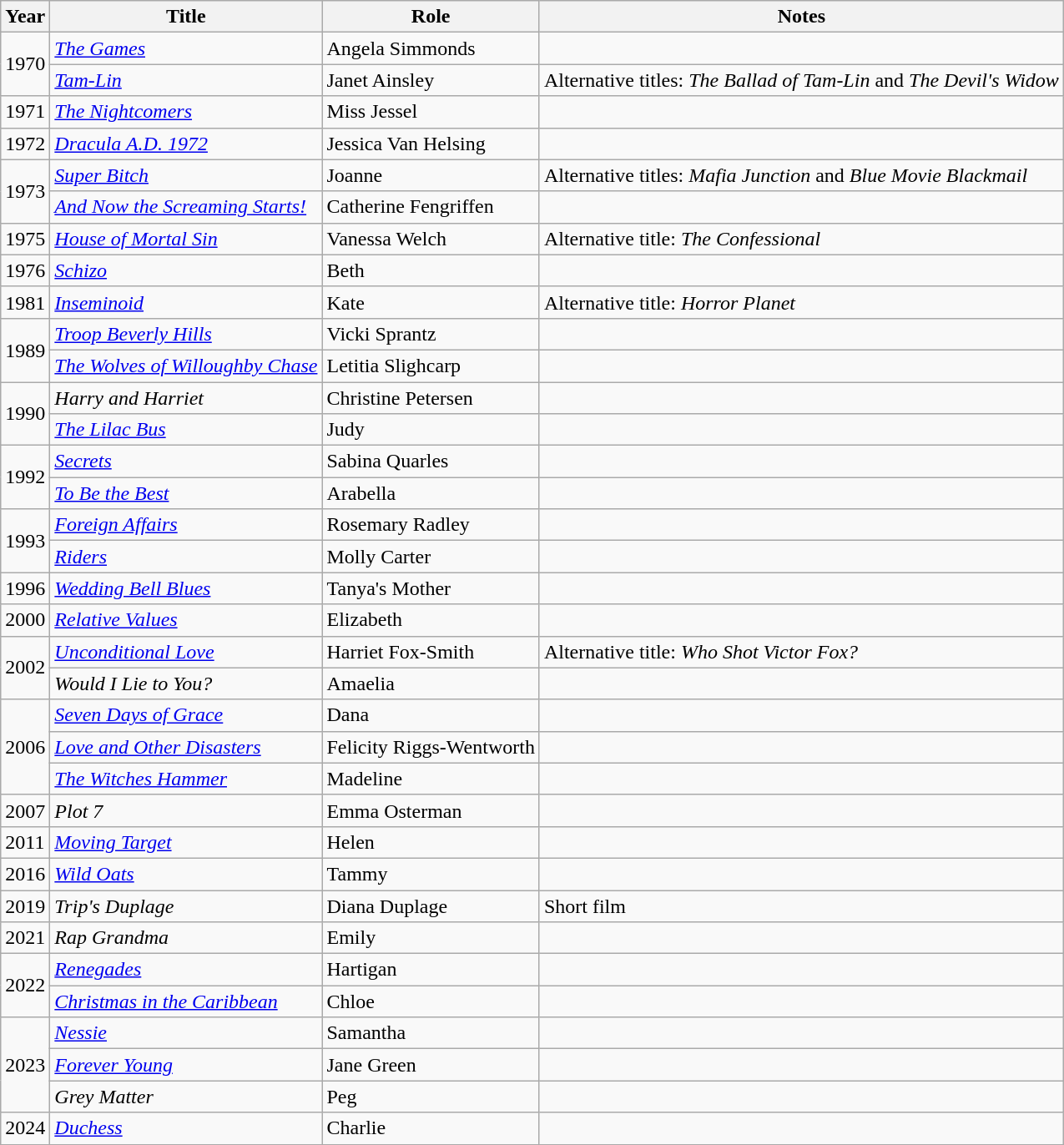<table class="wikitable sortable">
<tr>
<th>Year</th>
<th>Title</th>
<th>Role</th>
<th>Notes</th>
</tr>
<tr>
<td rowspan="2">1970</td>
<td><em><a href='#'>The Games</a></em></td>
<td>Angela Simmonds</td>
<td></td>
</tr>
<tr>
<td><em><a href='#'>Tam-Lin</a></em></td>
<td>Janet Ainsley</td>
<td>Alternative titles: <em>The Ballad of Tam-Lin</em> and <em>The Devil's Widow</em></td>
</tr>
<tr>
<td>1971</td>
<td><em><a href='#'>The Nightcomers</a></em></td>
<td>Miss Jessel</td>
<td></td>
</tr>
<tr>
<td>1972</td>
<td><em><a href='#'>Dracula A.D. 1972</a></em></td>
<td>Jessica Van Helsing</td>
<td></td>
</tr>
<tr>
<td rowspan="2">1973</td>
<td><em><a href='#'>Super Bitch</a></em></td>
<td>Joanne</td>
<td>Alternative titles: <em>Mafia Junction</em> and <em>Blue Movie Blackmail</em></td>
</tr>
<tr>
<td><em><a href='#'>And Now the Screaming Starts!</a></em></td>
<td>Catherine Fengriffen</td>
<td></td>
</tr>
<tr>
<td>1975</td>
<td><em><a href='#'>House of Mortal Sin</a></em></td>
<td>Vanessa Welch</td>
<td>Alternative title: <em>The Confessional</em></td>
</tr>
<tr>
<td>1976</td>
<td><em><a href='#'>Schizo</a></em></td>
<td>Beth</td>
<td></td>
</tr>
<tr>
<td>1981</td>
<td><em><a href='#'>Inseminoid</a></em></td>
<td>Kate</td>
<td>Alternative title: <em>Horror Planet</em></td>
</tr>
<tr>
<td rowspan="2">1989</td>
<td><em><a href='#'>Troop Beverly Hills</a></em></td>
<td>Vicki Sprantz</td>
<td></td>
</tr>
<tr>
<td><em><a href='#'>The Wolves of Willoughby Chase</a></em></td>
<td>Letitia Slighcarp</td>
<td></td>
</tr>
<tr>
<td rowspan="2">1990</td>
<td><em>Harry and Harriet</em></td>
<td>Christine Petersen</td>
<td></td>
</tr>
<tr>
<td><em><a href='#'>The Lilac Bus</a></em></td>
<td>Judy</td>
<td></td>
</tr>
<tr>
<td rowspan="2">1992</td>
<td><em><a href='#'>Secrets</a></em></td>
<td>Sabina Quarles</td>
<td></td>
</tr>
<tr>
<td><em><a href='#'>To Be the Best</a></em></td>
<td>Arabella</td>
<td></td>
</tr>
<tr>
<td rowspan="2">1993</td>
<td><em><a href='#'>Foreign Affairs</a></em></td>
<td>Rosemary Radley</td>
<td></td>
</tr>
<tr>
<td><em><a href='#'>Riders</a></em></td>
<td>Molly Carter</td>
<td></td>
</tr>
<tr>
<td>1996</td>
<td><em><a href='#'>Wedding Bell Blues</a></em></td>
<td>Tanya's Mother</td>
<td></td>
</tr>
<tr>
<td>2000</td>
<td><em><a href='#'>Relative Values</a></em></td>
<td>Elizabeth</td>
<td></td>
</tr>
<tr>
<td rowspan="2">2002</td>
<td><em><a href='#'>Unconditional Love</a></em></td>
<td>Harriet Fox-Smith</td>
<td>Alternative title: <em>Who Shot Victor Fox?</em></td>
</tr>
<tr>
<td><em>Would I Lie to You?</em></td>
<td>Amaelia</td>
<td></td>
</tr>
<tr>
<td rowspan="3">2006</td>
<td><em><a href='#'>Seven Days of Grace</a></em></td>
<td>Dana</td>
<td></td>
</tr>
<tr>
<td><em><a href='#'>Love and Other Disasters</a></em></td>
<td>Felicity Riggs-Wentworth</td>
<td></td>
</tr>
<tr>
<td><em><a href='#'>The Witches Hammer</a></em></td>
<td>Madeline</td>
<td></td>
</tr>
<tr>
<td>2007</td>
<td><em>Plot 7</em></td>
<td>Emma Osterman</td>
<td></td>
</tr>
<tr>
<td>2011</td>
<td><em><a href='#'>Moving Target</a></em></td>
<td>Helen</td>
<td></td>
</tr>
<tr>
<td>2016</td>
<td><em><a href='#'>Wild Oats</a></em></td>
<td>Tammy</td>
<td></td>
</tr>
<tr>
<td>2019</td>
<td><em>Trip's Duplage</em></td>
<td>Diana Duplage</td>
<td>Short film</td>
</tr>
<tr>
<td>2021</td>
<td><em>Rap Grandma</em></td>
<td>Emily</td>
<td></td>
</tr>
<tr>
<td rowspan="2">2022</td>
<td><em><a href='#'>Renegades</a></em></td>
<td>Hartigan</td>
<td></td>
</tr>
<tr>
<td><em><a href='#'>Christmas in the Caribbean</a></em></td>
<td>Chloe</td>
<td></td>
</tr>
<tr>
<td rowspan="3">2023</td>
<td><em><a href='#'>Nessie</a></em></td>
<td>Samantha</td>
<td></td>
</tr>
<tr>
<td><em><a href='#'>Forever Young</a></em></td>
<td>Jane Green</td>
<td></td>
</tr>
<tr>
<td><em>Grey Matter</em></td>
<td>Peg</td>
<td></td>
</tr>
<tr>
<td>2024</td>
<td><em><a href='#'>Duchess</a></em></td>
<td>Charlie</td>
<td></td>
</tr>
<tr>
</tr>
</table>
